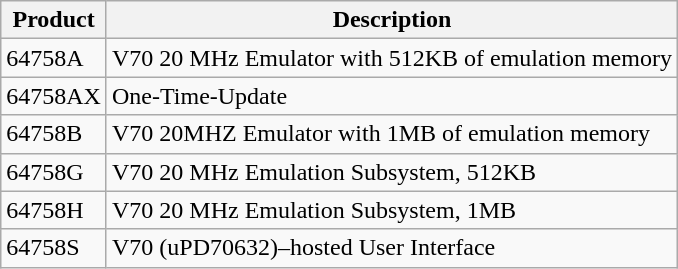<table class="wikitable">
<tr>
<th>Product</th>
<th>Description</th>
</tr>
<tr>
<td>64758A</td>
<td>V70 20 MHz Emulator with 512KB of emulation memory</td>
</tr>
<tr>
<td>64758AX</td>
<td>One-Time-Update</td>
</tr>
<tr>
<td>64758B</td>
<td>V70 20MHZ Emulator with 1MB of emulation memory</td>
</tr>
<tr>
<td>64758G</td>
<td>V70 20 MHz Emulation Subsystem, 512KB</td>
</tr>
<tr>
<td>64758H</td>
<td>V70 20 MHz Emulation Subsystem, 1MB</td>
</tr>
<tr>
<td>64758S</td>
<td>V70 (uPD70632)–hosted User Interface</td>
</tr>
</table>
